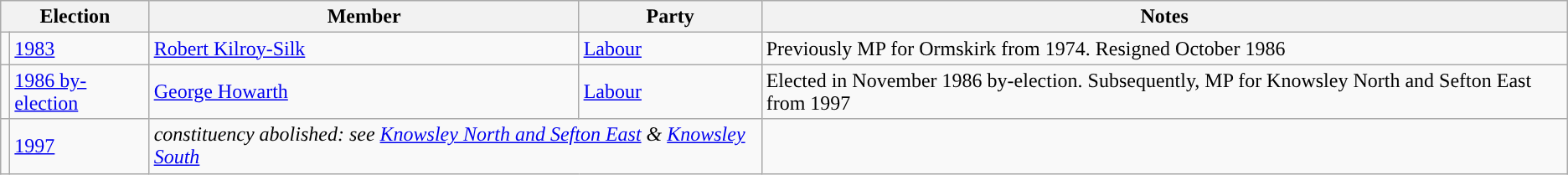<table class="wikitable">
<tr>
<th colspan=2>Election</th>
<th>Member</th>
<th>Party</th>
<th>Notes</th>
</tr>
<tr>
<td style="color:inherit;background-color: "></td>
<td><a href='#'>1983</a></td>
<td><a href='#'>Robert Kilroy-Silk</a></td>
<td><a href='#'>Labour</a></td>
<td>Previously MP for Ormskirk from 1974.  Resigned October 1986</td>
</tr>
<tr>
<td style="color:inherit;background-color: "></td>
<td><a href='#'>1986 by-election</a></td>
<td><a href='#'>George Howarth</a></td>
<td><a href='#'>Labour</a></td>
<td>Elected in November 1986 by-election.  Subsequently, MP for Knowsley North and Sefton East from 1997</td>
</tr>
<tr>
<td></td>
<td><a href='#'>1997</a></td>
<td colspan="2"><em>constituency abolished: see <a href='#'>Knowsley North and Sefton East</a> & <a href='#'>Knowsley South</a></em></td>
</tr>
</table>
